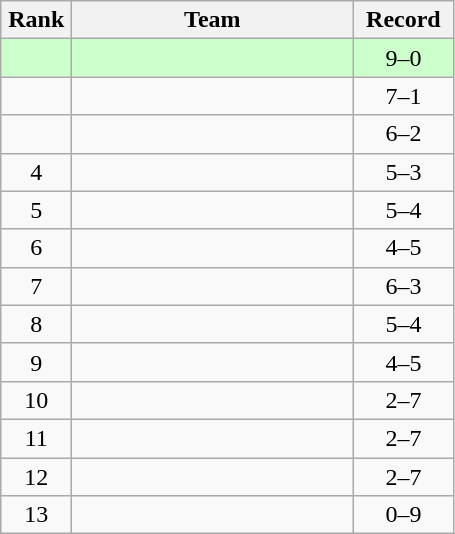<table class="wikitable" style="text-align: center;">
<tr>
<th width=40>Rank</th>
<th width=180>Team</th>
<th width=60>Record</th>
</tr>
<tr bgcolor="#ccffcc">
<td></td>
<td align=left></td>
<td>9–0</td>
</tr>
<tr>
<td></td>
<td align=left></td>
<td>7–1</td>
</tr>
<tr>
<td></td>
<td align=left></td>
<td>6–2</td>
</tr>
<tr>
<td>4</td>
<td align=left></td>
<td>5–3</td>
</tr>
<tr>
<td>5</td>
<td align=left></td>
<td>5–4</td>
</tr>
<tr>
<td>6</td>
<td align=left></td>
<td>4–5</td>
</tr>
<tr>
<td>7</td>
<td align=left></td>
<td>6–3</td>
</tr>
<tr>
<td>8</td>
<td align=left></td>
<td>5–4</td>
</tr>
<tr>
<td>9</td>
<td align=left></td>
<td>4–5</td>
</tr>
<tr>
<td>10</td>
<td align=left></td>
<td>2–7</td>
</tr>
<tr>
<td>11</td>
<td align=left></td>
<td>2–7</td>
</tr>
<tr>
<td>12</td>
<td align=left></td>
<td>2–7</td>
</tr>
<tr>
<td>13</td>
<td align=left></td>
<td>0–9</td>
</tr>
</table>
